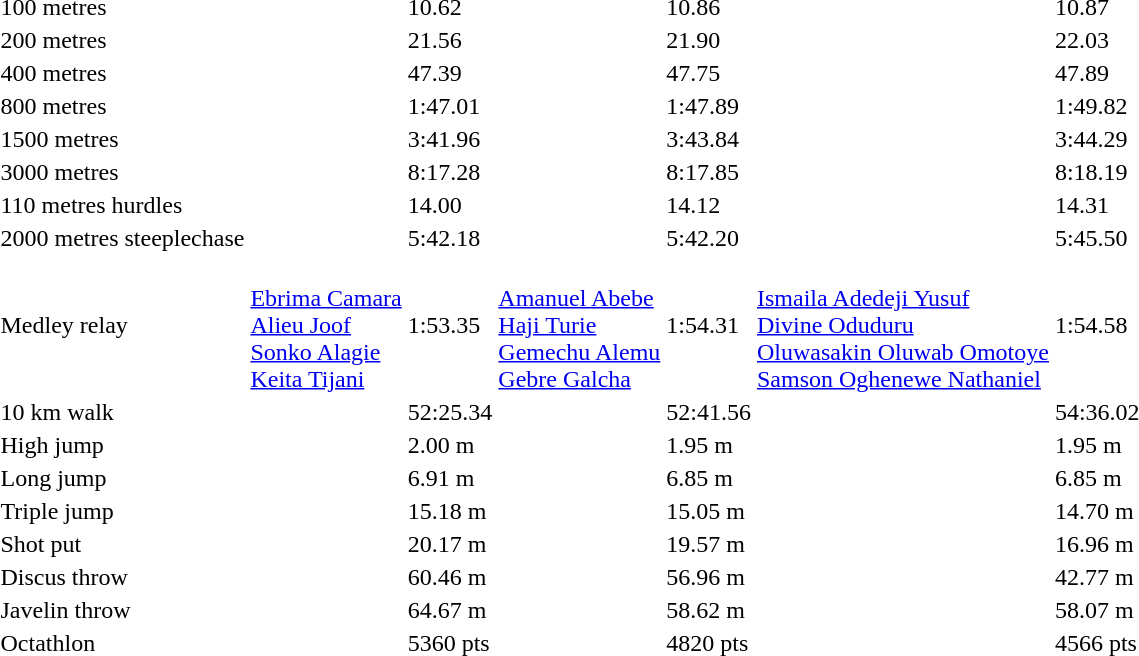<table>
<tr>
<td>100 metres</td>
<td></td>
<td>10.62</td>
<td></td>
<td>10.86</td>
<td></td>
<td>10.87</td>
</tr>
<tr>
<td>200 metres</td>
<td></td>
<td>21.56</td>
<td></td>
<td>21.90</td>
<td></td>
<td>22.03</td>
</tr>
<tr>
<td>400 metres</td>
<td></td>
<td>47.39</td>
<td></td>
<td>47.75</td>
<td></td>
<td>47.89</td>
</tr>
<tr>
<td>800 metres</td>
<td></td>
<td>1:47.01</td>
<td></td>
<td>1:47.89</td>
<td></td>
<td>1:49.82</td>
</tr>
<tr>
<td>1500 metres</td>
<td></td>
<td>3:41.96</td>
<td></td>
<td>3:43.84</td>
<td></td>
<td>3:44.29</td>
</tr>
<tr>
<td>3000 metres</td>
<td></td>
<td>8:17.28</td>
<td></td>
<td>8:17.85</td>
<td></td>
<td>8:18.19</td>
</tr>
<tr>
<td>110 metres hurdles</td>
<td></td>
<td>14.00</td>
<td></td>
<td>14.12</td>
<td></td>
<td>14.31</td>
</tr>
<tr>
<td>2000 metres steeplechase</td>
<td></td>
<td>5:42.18</td>
<td></td>
<td>5:42.20</td>
<td></td>
<td>5:45.50</td>
</tr>
<tr>
<td>Medley relay</td>
<td><br><a href='#'>Ebrima Camara</a><br><a href='#'>Alieu Joof</a><br><a href='#'>Sonko Alagie</a><br><a href='#'>Keita Tijani</a></td>
<td>1:53.35</td>
<td><br><a href='#'>Amanuel Abebe</a><br><a href='#'>Haji Turie</a><br><a href='#'>Gemechu Alemu</a><br><a href='#'>Gebre Galcha</a></td>
<td>1:54.31</td>
<td><br><a href='#'>Ismaila Adedeji Yusuf</a><br><a href='#'>Divine Oduduru</a><br><a href='#'>Oluwasakin Oluwab Omotoye</a><br><a href='#'>Samson Oghenewe Nathaniel</a></td>
<td>1:54.58</td>
</tr>
<tr>
<td>10 km walk</td>
<td></td>
<td>52:25.34</td>
<td></td>
<td>52:41.56</td>
<td></td>
<td>54:36.02</td>
</tr>
<tr>
<td>High jump</td>
<td></td>
<td>2.00 m</td>
<td></td>
<td>1.95 m</td>
<td></td>
<td>1.95 m</td>
</tr>
<tr>
<td>Long jump</td>
<td></td>
<td>6.91 m</td>
<td></td>
<td>6.85 m</td>
<td></td>
<td>6.85 m</td>
</tr>
<tr>
<td>Triple jump</td>
<td></td>
<td>15.18 m</td>
<td></td>
<td>15.05 m</td>
<td></td>
<td>14.70 m</td>
</tr>
<tr>
<td>Shot put</td>
<td></td>
<td>20.17 m</td>
<td></td>
<td>19.57 m</td>
<td></td>
<td>16.96 m</td>
</tr>
<tr>
<td>Discus throw</td>
<td></td>
<td>60.46 m</td>
<td></td>
<td>56.96 m</td>
<td></td>
<td>42.77 m</td>
</tr>
<tr>
<td>Javelin throw</td>
<td></td>
<td>64.67 m</td>
<td></td>
<td>58.62 m</td>
<td></td>
<td>58.07 m</td>
</tr>
<tr>
<td>Octathlon</td>
<td></td>
<td>5360 pts</td>
<td></td>
<td>4820 pts</td>
<td></td>
<td>4566 pts</td>
</tr>
</table>
